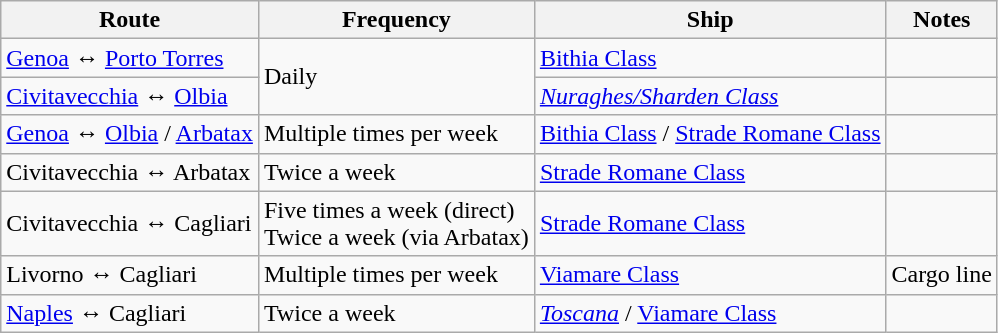<table class="wikitable">
<tr>
<th>Route</th>
<th>Frequency</th>
<th>Ship</th>
<th>Notes</th>
</tr>
<tr>
<td><a href='#'>Genoa</a> ↔ <a href='#'>Porto Torres</a></td>
<td rowspan="2">Daily</td>
<td><a href='#'>Bithia Class</a></td>
<td></td>
</tr>
<tr>
<td><a href='#'>Civitavecchia</a> ↔ <a href='#'>Olbia</a></td>
<td><em><a href='#'>Nuraghes/Sharden Class</a></em></td>
<td></td>
</tr>
<tr>
<td><a href='#'>Genoa</a> ↔ <a href='#'>Olbia</a> / <a href='#'>Arbatax</a></td>
<td>Multiple times per week</td>
<td><a href='#'>Bithia Class</a> / <a href='#'>Strade Romane Class</a></td>
<td></td>
</tr>
<tr>
<td>Civitavecchia ↔ Arbatax</td>
<td>Twice a week</td>
<td><a href='#'>Strade Romane Class</a></td>
<td></td>
</tr>
<tr>
<td>Civitavecchia ↔ Cagliari</td>
<td>Five times a week (direct)<br>Twice a week (via Arbatax)</td>
<td><a href='#'>Strade Romane Class</a></td>
<td></td>
</tr>
<tr>
<td>Livorno ↔ Cagliari</td>
<td>Multiple times per week</td>
<td><a href='#'>Viamare Class</a></td>
<td>Cargo line</td>
</tr>
<tr>
<td><a href='#'>Naples</a> ↔ Cagliari</td>
<td>Twice a week</td>
<td><em><a href='#'>Toscana</a></em> / <a href='#'>Viamare Class</a></td>
<td></td>
</tr>
</table>
